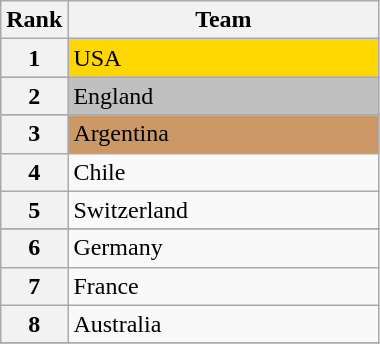<table class="wikitable">
<tr>
<th>Rank</th>
<th width=200px>Team</th>
</tr>
<tr bgcolor=gold>
<th>1</th>
<td> USA</td>
</tr>
<tr bgcolor=silver>
<th>2</th>
<td> England</td>
</tr>
<tr bgcolor=cc9966>
<th>3</th>
<td> Argentina</td>
</tr>
<tr>
<th>4</th>
<td> Chile</td>
</tr>
<tr>
<th>5</th>
<td> Switzerland</td>
</tr>
<tr>
</tr>
<tr>
<th>6</th>
<td> Germany</td>
</tr>
<tr>
<th>7</th>
<td> France</td>
</tr>
<tr>
<th>8</th>
<td> Australia</td>
</tr>
<tr>
</tr>
</table>
